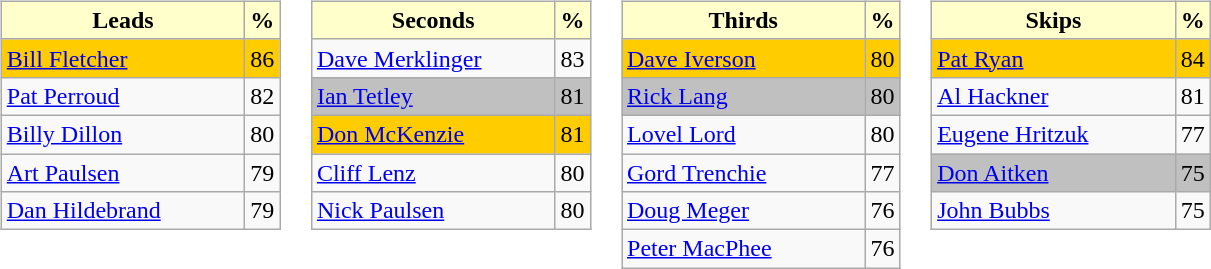<table>
<tr>
<td valign=top><br><table class="wikitable">
<tr>
<th style="background: #ffffcc; width:155px;">Leads</th>
<th style="background: #ffffcc;">%</th>
</tr>
<tr bgcolor=#FFCC00>
<td> <a href='#'>Bill Fletcher</a></td>
<td>86</td>
</tr>
<tr>
<td> <a href='#'>Pat Perroud</a></td>
<td>82</td>
</tr>
<tr>
<td> <a href='#'>Billy Dillon</a></td>
<td>80</td>
</tr>
<tr>
<td> <a href='#'>Art Paulsen</a></td>
<td>79</td>
</tr>
<tr>
<td> <a href='#'>Dan Hildebrand</a></td>
<td>79</td>
</tr>
</table>
</td>
<td valign=top><br><table class="wikitable">
<tr>
<th style="background: #ffffcc; width:155px;">Seconds</th>
<th style="background: #ffffcc;">%</th>
</tr>
<tr>
<td> <a href='#'>Dave Merklinger</a></td>
<td>83</td>
</tr>
<tr bgcolor=#C0C0C0>
<td> <a href='#'>Ian Tetley</a></td>
<td>81</td>
</tr>
<tr bgcolor=#FFCC00>
<td> <a href='#'>Don McKenzie</a></td>
<td>81</td>
</tr>
<tr>
<td> <a href='#'>Cliff Lenz</a></td>
<td>80</td>
</tr>
<tr>
<td> <a href='#'>Nick Paulsen</a></td>
<td>80</td>
</tr>
</table>
</td>
<td valign=top><br><table class="wikitable">
<tr>
<th style="background: #ffffcc; width:155px;">Thirds</th>
<th style="background: #ffffcc;">%</th>
</tr>
<tr bgcolor=#FFCC00>
<td> <a href='#'>Dave Iverson</a></td>
<td>80</td>
</tr>
<tr bgcolor=#C0C0C0>
<td> <a href='#'>Rick Lang</a></td>
<td>80</td>
</tr>
<tr>
<td> <a href='#'>Lovel Lord</a></td>
<td>80</td>
</tr>
<tr>
<td> <a href='#'>Gord Trenchie</a></td>
<td>77</td>
</tr>
<tr>
<td> <a href='#'>Doug Meger</a></td>
<td>76</td>
</tr>
<tr>
<td> <a href='#'>Peter MacPhee</a></td>
<td>76</td>
</tr>
</table>
</td>
<td valign=top><br><table class="wikitable">
<tr>
<th style="background: #ffffcc; width:155px;">Skips</th>
<th style="background: #ffffcc;">%</th>
</tr>
<tr bgcolor=#FFCC00>
<td> <a href='#'>Pat Ryan</a></td>
<td>84</td>
</tr>
<tr>
<td> <a href='#'>Al Hackner</a></td>
<td>81</td>
</tr>
<tr>
<td> <a href='#'>Eugene Hritzuk</a></td>
<td>77</td>
</tr>
<tr bgcolor=#C0C0C0>
<td> <a href='#'>Don Aitken</a></td>
<td>75</td>
</tr>
<tr>
<td> <a href='#'>John Bubbs</a></td>
<td>75</td>
</tr>
</table>
</td>
</tr>
</table>
